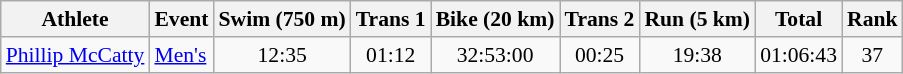<table class="wikitable" border="1" style="font-size:90%">
<tr>
<th>Athlete</th>
<th>Event</th>
<th>Swim (750 m)</th>
<th>Trans 1</th>
<th>Bike (20 km)</th>
<th>Trans 2</th>
<th>Run (5 km)</th>
<th>Total</th>
<th>Rank</th>
</tr>
<tr align=center>
<td align=left><a href='#'>Phillip McCatty</a></td>
<td align=left rowspan=1><a href='#'>Men's</a></td>
<td>12:35</td>
<td>01:12</td>
<td>32:53:00</td>
<td>00:25</td>
<td>19:38</td>
<td>01:06:43</td>
<td>37</td>
</tr>
</table>
